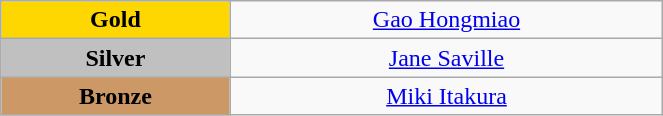<table class="wikitable" style="text-align:center; " width="35%">
<tr>
<td bgcolor="gold"><strong>Gold</strong></td>
<td><a href='#'>Gao Hongmiao</a><br>  <small><em></em></small></td>
</tr>
<tr>
<td bgcolor="silver"><strong>Silver</strong></td>
<td><a href='#'>Jane Saville</a><br>  <small><em></em></small></td>
</tr>
<tr>
<td bgcolor="CC9966"><strong>Bronze</strong></td>
<td><a href='#'>Miki Itakura</a><br>  <small><em></em></small></td>
</tr>
</table>
